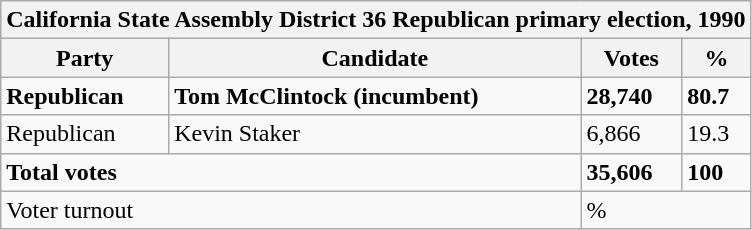<table class="wikitable">
<tr>
<th colspan="4">California State Assembly District 36 Republican primary election, 1990</th>
</tr>
<tr>
<th>Party</th>
<th>Candidate</th>
<th>Votes</th>
<th>%</th>
</tr>
<tr>
<td><strong>Republican</strong></td>
<td><strong>Tom McClintock (incumbent)</strong></td>
<td><strong>28,740</strong></td>
<td><strong>80.7</strong></td>
</tr>
<tr>
<td>Republican</td>
<td>Kevin Staker</td>
<td>6,866</td>
<td>19.3</td>
</tr>
<tr>
<td colspan="2"><strong>Total votes</strong></td>
<td><strong>35,606</strong></td>
<td><strong>100</strong></td>
</tr>
<tr>
<td colspan="2">Voter turnout</td>
<td colspan="2">%</td>
</tr>
</table>
